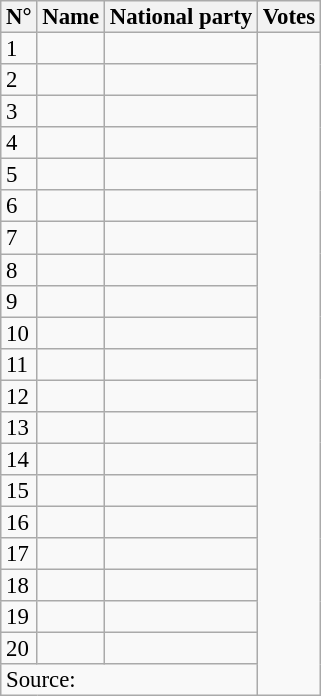<table class="wikitable sortable" style="font-size:95%;line-height:14px;">
<tr>
<th>N°</th>
<th>Name</th>
<th colspan="2">National party</th>
<th>Votes</th>
</tr>
<tr>
<td>1</td>
<td><em></em></td>
<td></td>
</tr>
<tr>
<td>2</td>
<td><em></em></td>
<td></td>
</tr>
<tr>
<td>3</td>
<td></td>
<td></td>
</tr>
<tr>
<td>4</td>
<td><em></em></td>
<td></td>
</tr>
<tr>
<td>5</td>
<td><em></em></td>
<td></td>
</tr>
<tr>
<td>6</td>
<td><em></em></td>
<td></td>
</tr>
<tr>
<td>7</td>
<td><em></em></td>
<td></td>
</tr>
<tr>
<td>8</td>
<td></td>
<td></td>
</tr>
<tr>
<td>9</td>
<td></td>
<td></td>
</tr>
<tr>
<td>10</td>
<td></td>
<td></td>
</tr>
<tr>
<td>11</td>
<td></td>
<td></td>
</tr>
<tr>
<td>12</td>
<td></td>
<td></td>
</tr>
<tr>
<td>13</td>
<td></td>
<td></td>
</tr>
<tr>
<td>14</td>
<td></td>
<td></td>
</tr>
<tr>
<td>15</td>
<td></td>
<td></td>
</tr>
<tr>
<td>16</td>
<td></td>
<td></td>
</tr>
<tr>
<td>17</td>
<td></td>
<td></td>
</tr>
<tr>
<td>18</td>
<td></td>
<td></td>
</tr>
<tr>
<td>19</td>
<td></td>
<td></td>
</tr>
<tr>
<td>20</td>
<td></td>
<td></td>
</tr>
<tr>
<td colspan="3">Source: </td>
</tr>
</table>
